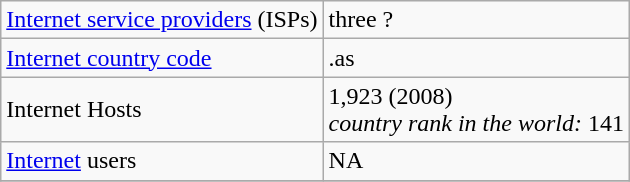<table class=wikitable>
<tr>
<td><a href='#'>Internet service providers</a> (ISPs)</td>
<td>three ?</td>
</tr>
<tr>
<td><a href='#'>Internet country code</a></td>
<td>.as</td>
</tr>
<tr>
<td>Internet Hosts</td>
<td>1,923 (2008)<br><em>country rank in the world:</em> 141</td>
</tr>
<tr>
<td><a href='#'>Internet</a> users</td>
<td>NA</td>
</tr>
<tr>
</tr>
</table>
